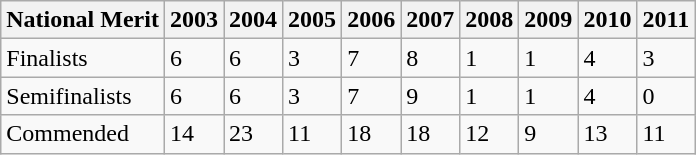<table class="wikitable">
<tr>
<th>National Merit</th>
<th>2003</th>
<th>2004</th>
<th>2005</th>
<th>2006</th>
<th>2007</th>
<th>2008</th>
<th>2009</th>
<th>2010</th>
<th>2011</th>
</tr>
<tr>
<td>Finalists</td>
<td>6</td>
<td>6</td>
<td>3</td>
<td>7</td>
<td>8</td>
<td>1</td>
<td>1</td>
<td>4</td>
<td>3</td>
</tr>
<tr>
<td>Semifinalists</td>
<td>6</td>
<td>6</td>
<td>3</td>
<td>7</td>
<td>9</td>
<td>1</td>
<td>1</td>
<td>4</td>
<td>0</td>
</tr>
<tr>
<td>Commended</td>
<td>14</td>
<td>23</td>
<td>11</td>
<td>18</td>
<td>18</td>
<td>12</td>
<td>9</td>
<td>13</td>
<td>11</td>
</tr>
</table>
